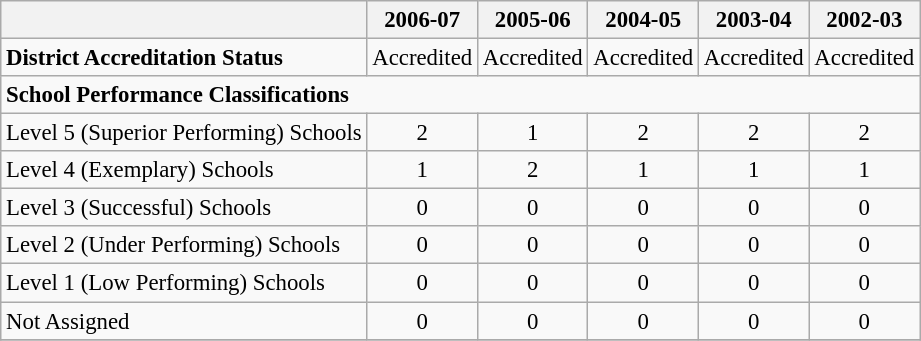<table class="wikitable" style="font-size: 95%;">
<tr>
<th></th>
<th>2006-07</th>
<th>2005-06</th>
<th>2004-05</th>
<th>2003-04</th>
<th>2002-03</th>
</tr>
<tr>
<td align="left"><strong>District Accreditation Status</strong></td>
<td align="center">Accredited</td>
<td align="center">Accredited</td>
<td align="center">Accredited</td>
<td align="center">Accredited</td>
<td align="center">Accredited</td>
</tr>
<tr>
<td align="left" colspan="6"><strong>School Performance Classifications</strong></td>
</tr>
<tr>
<td align="left">Level 5 (Superior Performing) Schools</td>
<td align="center">2</td>
<td align="center">1</td>
<td align="center">2</td>
<td align="center">2</td>
<td align="center">2</td>
</tr>
<tr>
<td align="left">Level 4 (Exemplary) Schools</td>
<td align="center">1</td>
<td align="center">2</td>
<td align="center">1</td>
<td align="center">1</td>
<td align="center">1</td>
</tr>
<tr>
<td align="left">Level 3 (Successful) Schools</td>
<td align="center">0</td>
<td align="center">0</td>
<td align="center">0</td>
<td align="center">0</td>
<td align="center">0</td>
</tr>
<tr>
<td align="left">Level 2 (Under Performing) Schools</td>
<td align="center">0</td>
<td align="center">0</td>
<td align="center">0</td>
<td align="center">0</td>
<td align="center">0</td>
</tr>
<tr>
<td align="left">Level 1 (Low Performing) Schools</td>
<td align="center">0</td>
<td align="center">0</td>
<td align="center">0</td>
<td align="center">0</td>
<td align="center">0</td>
</tr>
<tr>
<td align="left">Not Assigned</td>
<td align="center">0</td>
<td align="center">0</td>
<td align="center">0</td>
<td align="center">0</td>
<td align="center">0</td>
</tr>
<tr>
</tr>
</table>
